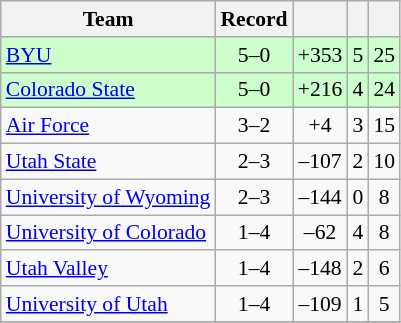<table class="wikitable sortable collapsible collapsed plainrowheaders" style="font-size:90%;">
<tr>
<th scope=col>Team</th>
<th scope=col>Record</th>
<th scope=col></th>
<th scope=col></th>
<th scope=col></th>
</tr>
<tr bgcolor=ccffcc>
<td> <a href='#'>BYU</a></td>
<td align=center>5–0</td>
<td align=center>+353</td>
<td align=center>5</td>
<td align=center>25</td>
</tr>
<tr bgcolor=ccffcc>
<td> <a href='#'>Colorado State</a></td>
<td align=center>5–0</td>
<td align=center>+216</td>
<td align=center>4</td>
<td align=center>24</td>
</tr>
<tr>
<td> <a href='#'>Air Force</a></td>
<td align=center>3–2</td>
<td align=center>+4</td>
<td align=center>3</td>
<td align=center>15</td>
</tr>
<tr>
<td> <a href='#'>Utah State</a></td>
<td align=center>2–3</td>
<td align=center>–107</td>
<td align=center>2</td>
<td align=center>10</td>
</tr>
<tr>
<td> <a href='#'>University of Wyoming</a></td>
<td align=center>2–3</td>
<td align=center>–144</td>
<td align=center>0</td>
<td align=center>8</td>
</tr>
<tr>
<td> <a href='#'>University of Colorado</a></td>
<td align=center>1–4</td>
<td align=center>–62</td>
<td align=center>4</td>
<td align=center>8</td>
</tr>
<tr>
<td> <a href='#'>Utah Valley</a></td>
<td align=center>1–4</td>
<td align=center>–148</td>
<td align=center>2</td>
<td align=center>6</td>
</tr>
<tr>
<td> <a href='#'>University of Utah</a></td>
<td align=center>1–4</td>
<td align=center>–109</td>
<td align=center>1</td>
<td align=center>5</td>
</tr>
<tr>
</tr>
</table>
